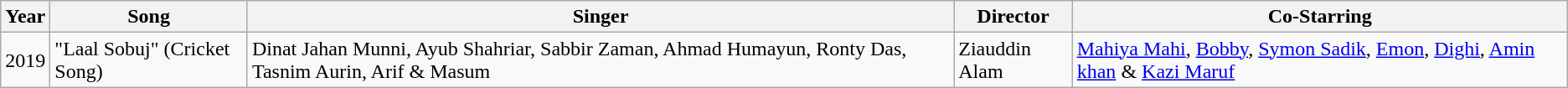<table class="wikitable">
<tr>
<th>Year</th>
<th>Song</th>
<th>Singer</th>
<th>Director</th>
<th>Co-Starring</th>
</tr>
<tr>
<td>2019</td>
<td>"Laal Sobuj" (Cricket Song)</td>
<td>Dinat Jahan Munni, Ayub Shahriar, Sabbir Zaman, Ahmad Humayun, Ronty Das, Tasnim Aurin, Arif & Masum</td>
<td>Ziauddin Alam</td>
<td><a href='#'>Mahiya Mahi</a>, <a href='#'>Bobby</a>, <a href='#'>Symon Sadik</a>, <a href='#'>Emon</a>, <a href='#'>Dighi</a>, <a href='#'>Amin khan</a> & <a href='#'>Kazi Maruf</a></td>
</tr>
</table>
